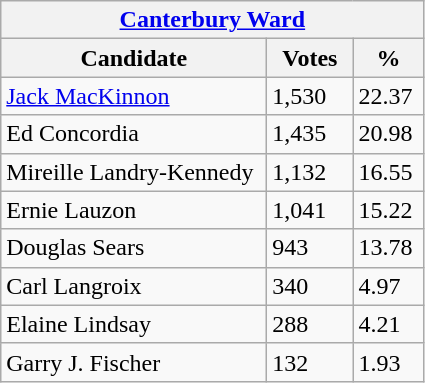<table class="wikitable">
<tr>
<th colspan="3"><a href='#'>Canterbury Ward</a></th>
</tr>
<tr>
<th style="width: 170px">Candidate</th>
<th style="width: 50px">Votes</th>
<th style="width: 40px">%</th>
</tr>
<tr>
<td><a href='#'>Jack MacKinnon</a></td>
<td>1,530</td>
<td>22.37</td>
</tr>
<tr>
<td>Ed Concordia</td>
<td>1,435</td>
<td>20.98</td>
</tr>
<tr>
<td>Mireille Landry-Kennedy</td>
<td>1,132</td>
<td>16.55</td>
</tr>
<tr>
<td>Ernie Lauzon</td>
<td>1,041</td>
<td>15.22</td>
</tr>
<tr>
<td>Douglas Sears</td>
<td>943</td>
<td>13.78</td>
</tr>
<tr>
<td>Carl Langroix</td>
<td>340</td>
<td>4.97</td>
</tr>
<tr>
<td>Elaine Lindsay</td>
<td>288</td>
<td>4.21</td>
</tr>
<tr>
<td>Garry J. Fischer</td>
<td>132</td>
<td>1.93</td>
</tr>
</table>
